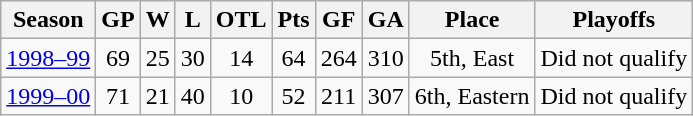<table class="wikitable" style="text-align:center">
<tr>
<th>Season</th>
<th>GP</th>
<th>W</th>
<th>L</th>
<th>OTL</th>
<th>Pts</th>
<th>GF</th>
<th>GA</th>
<th>Place</th>
<th>Playoffs</th>
</tr>
<tr>
<td><a href='#'>1998–99</a></td>
<td>69</td>
<td>25</td>
<td>30</td>
<td>14</td>
<td>64</td>
<td>264</td>
<td>310</td>
<td>5th, East</td>
<td align="left">Did not qualify</td>
</tr>
<tr>
<td><a href='#'>1999–00</a></td>
<td>71</td>
<td>21</td>
<td>40</td>
<td>10</td>
<td>52</td>
<td>211</td>
<td>307</td>
<td>6th, Eastern</td>
<td align="left">Did not qualify</td>
</tr>
</table>
